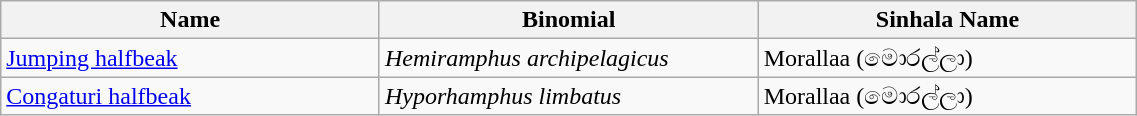<table width=60% class="wikitable">
<tr>
<th width=20%>Name</th>
<th width=20%>Binomial</th>
<th width=20%>Sinhala Name</th>
</tr>
<tr>
<td><a href='#'>Jumping halfbeak</a></td>
<td><em>Hemiramphus archipelagicus</em></td>
<td>Morallaa (මොරල්ලා)</td>
</tr>
<tr>
<td><a href='#'>Congaturi halfbeak</a></td>
<td><em>Hyporhamphus limbatus</em></td>
<td>Morallaa (මොරල්ලා)</td>
</tr>
</table>
